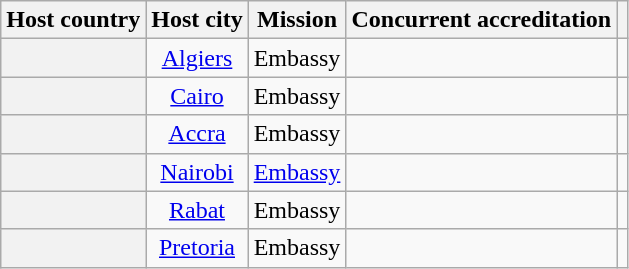<table class="wikitable plainrowheaders" style="text-align:center;">
<tr>
<th scope="col">Host country</th>
<th scope="col">Host city</th>
<th scope="col">Mission</th>
<th scope="col">Concurrent accreditation</th>
<th scope="col"></th>
</tr>
<tr>
<th scope="row"></th>
<td><a href='#'>Algiers</a></td>
<td>Embassy</td>
<td></td>
<td></td>
</tr>
<tr>
<th scope="row"></th>
<td><a href='#'>Cairo</a></td>
<td>Embassy</td>
<td></td>
<td></td>
</tr>
<tr>
<th scope="row"></th>
<td><a href='#'>Accra</a></td>
<td>Embassy</td>
<td></td>
<td></td>
</tr>
<tr>
<th scope="row"></th>
<td><a href='#'>Nairobi</a></td>
<td><a href='#'>Embassy</a></td>
<td></td>
<td></td>
</tr>
<tr>
<th scope="row"></th>
<td><a href='#'>Rabat</a></td>
<td>Embassy</td>
<td></td>
<td></td>
</tr>
<tr>
<th scope="row"></th>
<td><a href='#'>Pretoria</a></td>
<td>Embassy</td>
<td></td>
<td></td>
</tr>
</table>
